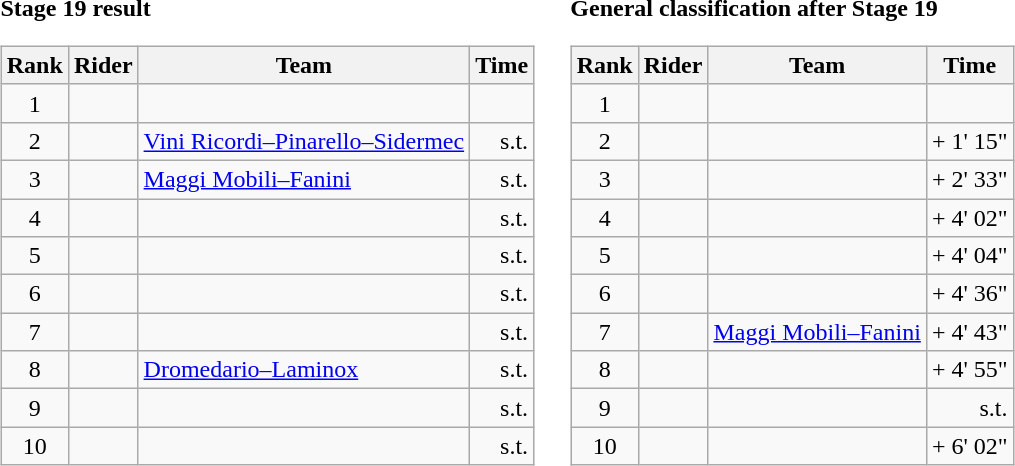<table>
<tr>
<td><strong>Stage 19 result</strong><br><table class="wikitable">
<tr>
<th scope="col">Rank</th>
<th scope="col">Rider</th>
<th scope="col">Team</th>
<th scope="col">Time</th>
</tr>
<tr>
<td style="text-align:center;">1</td>
<td></td>
<td></td>
<td style="text-align:right;"></td>
</tr>
<tr>
<td style="text-align:center;">2</td>
<td></td>
<td><a href='#'>Vini Ricordi–Pinarello–Sidermec</a></td>
<td style="text-align:right;">s.t.</td>
</tr>
<tr>
<td style="text-align:center;">3</td>
<td></td>
<td><a href='#'>Maggi Mobili–Fanini</a></td>
<td style="text-align:right;">s.t.</td>
</tr>
<tr>
<td style="text-align:center;">4</td>
<td></td>
<td></td>
<td style="text-align:right;">s.t.</td>
</tr>
<tr>
<td style="text-align:center;">5</td>
<td></td>
<td></td>
<td style="text-align:right;">s.t.</td>
</tr>
<tr>
<td style="text-align:center;">6</td>
<td></td>
<td></td>
<td style="text-align:right;">s.t.</td>
</tr>
<tr>
<td style="text-align:center;">7</td>
<td></td>
<td></td>
<td style="text-align:right;">s.t.</td>
</tr>
<tr>
<td style="text-align:center;">8</td>
<td></td>
<td><a href='#'>Dromedario–Laminox</a></td>
<td style="text-align:right;">s.t.</td>
</tr>
<tr>
<td style="text-align:center;">9</td>
<td></td>
<td></td>
<td style="text-align:right;">s.t.</td>
</tr>
<tr>
<td style="text-align:center;">10</td>
<td></td>
<td></td>
<td style="text-align:right;">s.t.</td>
</tr>
</table>
</td>
<td></td>
<td><strong>General classification after Stage 19</strong><br><table class="wikitable">
<tr>
<th scope="col">Rank</th>
<th scope="col">Rider</th>
<th scope="col">Team</th>
<th scope="col">Time</th>
</tr>
<tr>
<td style="text-align:center;">1</td>
<td></td>
<td></td>
<td style="text-align:right;"></td>
</tr>
<tr>
<td style="text-align:center;">2</td>
<td></td>
<td></td>
<td style="text-align:right;">+ 1' 15"</td>
</tr>
<tr>
<td style="text-align:center;">3</td>
<td></td>
<td></td>
<td style="text-align:right;">+ 2' 33"</td>
</tr>
<tr>
<td style="text-align:center;">4</td>
<td></td>
<td></td>
<td style="text-align:right;">+ 4' 02"</td>
</tr>
<tr>
<td style="text-align:center;">5</td>
<td></td>
<td></td>
<td style="text-align:right;">+ 4' 04"</td>
</tr>
<tr>
<td style="text-align:center;">6</td>
<td></td>
<td></td>
<td style="text-align:right;">+ 4' 36"</td>
</tr>
<tr>
<td style="text-align:center;">7</td>
<td></td>
<td><a href='#'>Maggi Mobili–Fanini</a></td>
<td style="text-align:right;">+ 4' 43"</td>
</tr>
<tr>
<td style="text-align:center;">8</td>
<td></td>
<td></td>
<td style="text-align:right;">+ 4' 55"</td>
</tr>
<tr>
<td style="text-align:center;">9</td>
<td></td>
<td></td>
<td style="text-align:right;">s.t.</td>
</tr>
<tr>
<td style="text-align:center;">10</td>
<td></td>
<td></td>
<td style="text-align:right;">+ 6' 02"</td>
</tr>
</table>
</td>
</tr>
</table>
